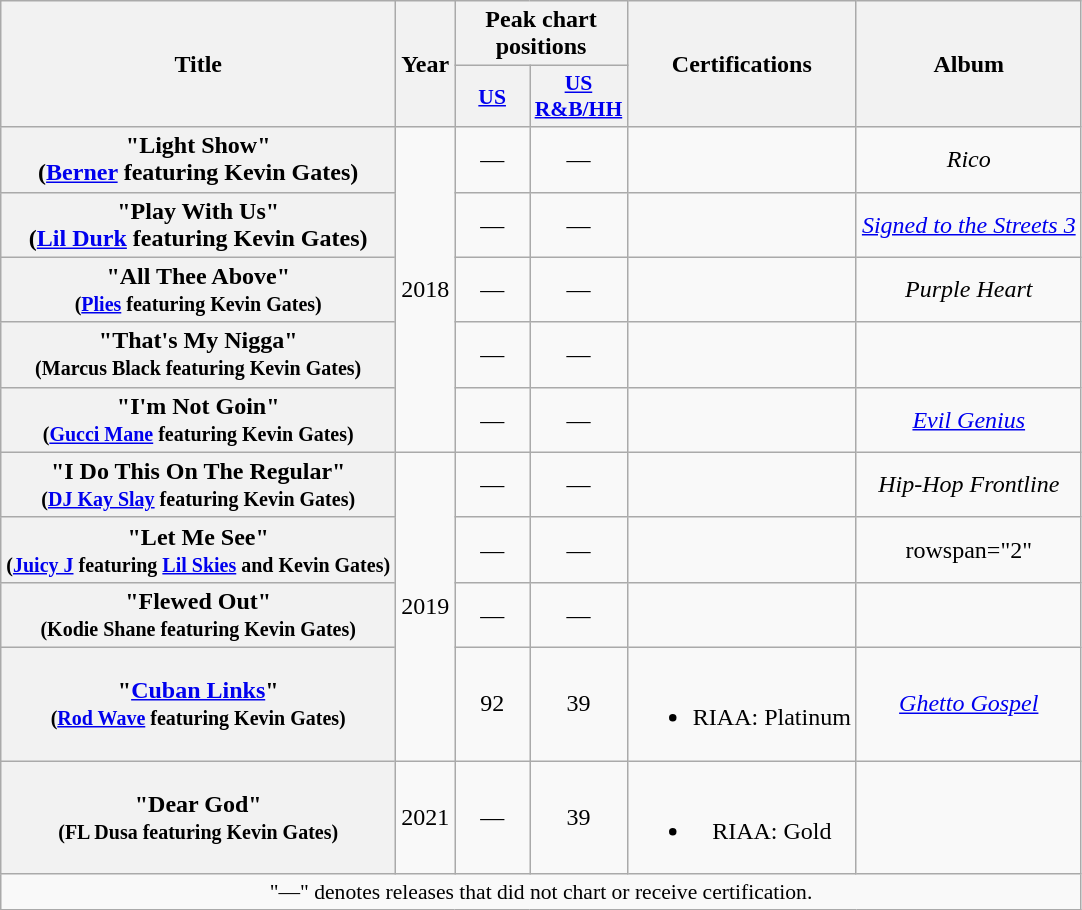<table class="wikitable plainrowheaders" style="text-align:center;">
<tr>
<th scope="col" rowspan="2">Title</th>
<th scope="col" rowspan="2">Year</th>
<th scope="col" colspan="2">Peak chart positions</th>
<th rowspan="2" scope="col">Certifications</th>
<th scope="col" rowspan="2">Album</th>
</tr>
<tr>
<th style="width:3em;font-size:90%;"><a href='#'>US</a><br></th>
<th style="width:3em;font-size:90%;"><a href='#'>US<br>R&B/HH</a><br></th>
</tr>
<tr>
<th scope="row">"Light Show"<br><span>(<a href='#'>Berner</a> featuring Kevin Gates)</span></th>
<td rowspan="5">2018</td>
<td>—</td>
<td>—</td>
<td></td>
<td><em>Rico</em></td>
</tr>
<tr>
<th scope="row">"Play With Us"<br><span>(<a href='#'>Lil Durk</a> featuring Kevin Gates)</span></th>
<td>—</td>
<td>—</td>
<td></td>
<td><em><a href='#'>Signed to the Streets 3</a></em></td>
</tr>
<tr>
<th scope="row">"All Thee Above"<br><small>(<a href='#'>Plies</a> featuring Kevin Gates)</small></th>
<td>—</td>
<td>—</td>
<td></td>
<td><em>Purple Heart</em></td>
</tr>
<tr>
<th scope="row">"That's My Nigga"<br><small>(Marcus Black featuring Kevin Gates)</small></th>
<td>—</td>
<td>—</td>
<td></td>
<td></td>
</tr>
<tr>
<th scope="row">"I'm Not Goin"<br><small>(<a href='#'>Gucci Mane</a> featuring Kevin Gates)</small></th>
<td>—</td>
<td>—</td>
<td></td>
<td><em><a href='#'>Evil Genius</a></em></td>
</tr>
<tr>
<th scope="row">"I Do This On The Regular"<br><small>(<a href='#'>DJ Kay Slay</a> featuring Kevin Gates)</small></th>
<td rowspan="4">2019</td>
<td>—</td>
<td>—</td>
<td></td>
<td><em>Hip-Hop Frontline</em></td>
</tr>
<tr>
<th scope="row">"Let Me See"<br><small>(<a href='#'>Juicy J</a> featuring <a href='#'>Lil Skies</a> and Kevin Gates)</small></th>
<td>—</td>
<td>—</td>
<td></td>
<td>rowspan="2" </td>
</tr>
<tr>
<th scope="row">"Flewed Out"<br><small>(Kodie Shane featuring Kevin Gates)</small></th>
<td>—</td>
<td>—</td>
<td></td>
</tr>
<tr>
<th scope="row">"<a href='#'>Cuban Links</a>"<br><small>(<a href='#'>Rod Wave</a> featuring Kevin Gates)</small></th>
<td>92</td>
<td>39</td>
<td><br><ul><li>RIAA: Platinum</li></ul></td>
<td><em><a href='#'>Ghetto Gospel</a></em></td>
</tr>
<tr>
<th scope="row">"Dear God"<br><small>(FL Dusa featuring Kevin Gates)</small></th>
<td>2021</td>
<td>—</td>
<td>39</td>
<td><br><ul><li>RIAA: Gold</li></ul></td>
<td></td>
</tr>
<tr>
<td colspan="6" style="font-size:90%">"—" denotes releases that did not chart or receive certification.</td>
</tr>
</table>
